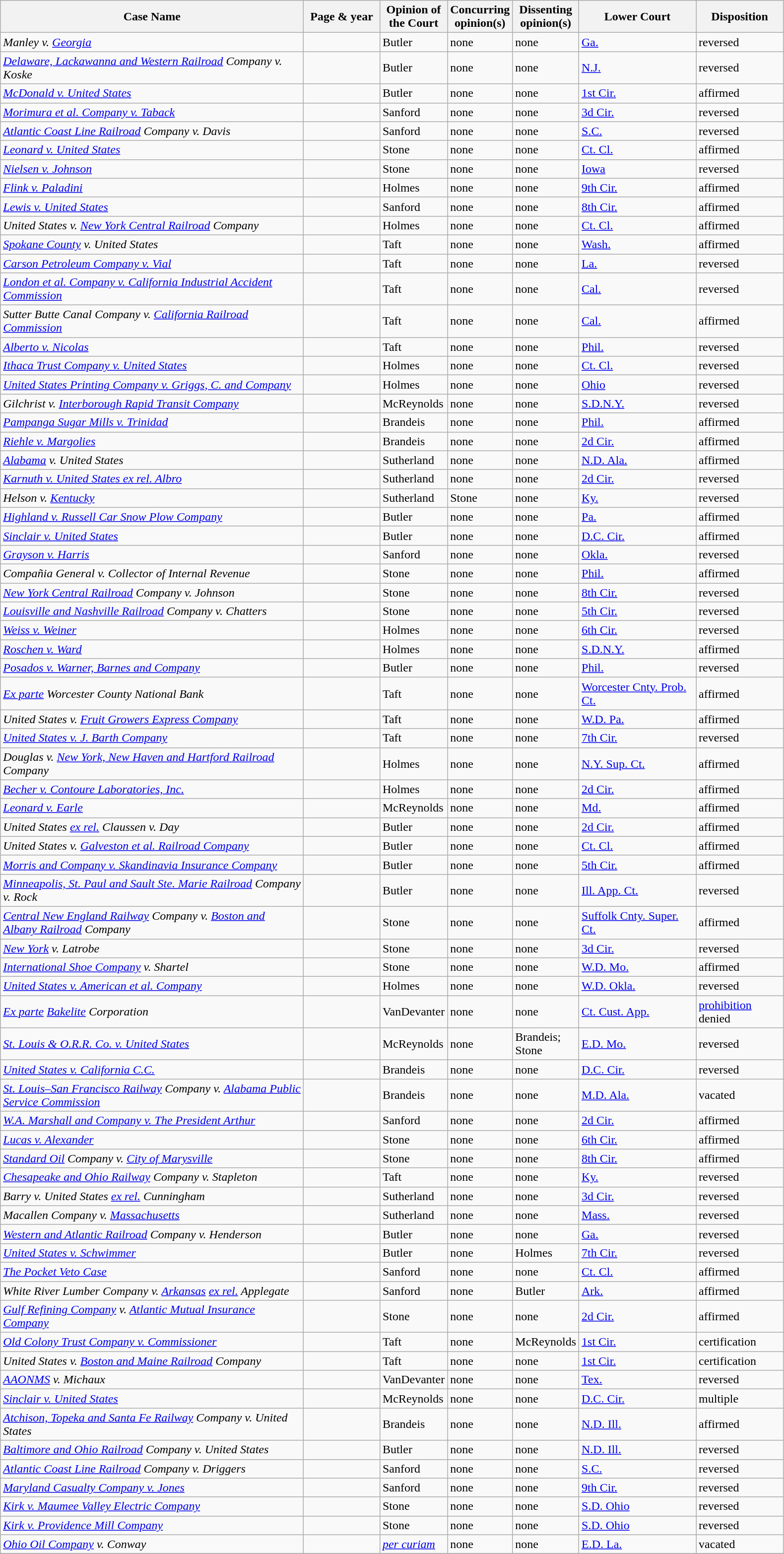<table class="wikitable sortable">
<tr>
<th scope="col" style="width: 400px;">Case Name</th>
<th scope="col" style="width: 95px;">Page & year</th>
<th scope="col" style="width: 10px;">Opinion of the Court</th>
<th scope="col" style="width: 10px;">Concurring opinion(s)</th>
<th scope="col" style="width: 10px;">Dissenting opinion(s)</th>
<th scope="col" style="width: 150px;">Lower Court</th>
<th scope="col" style="width: 110px;">Disposition</th>
</tr>
<tr>
<td><em>Manley v. <a href='#'>Georgia</a></em></td>
<td align="right"></td>
<td>Butler</td>
<td>none</td>
<td>none</td>
<td><a href='#'>Ga.</a></td>
<td>reversed</td>
</tr>
<tr>
<td><em><a href='#'>Delaware, Lackawanna and Western Railroad</a> Company v. Koske</em></td>
<td align="right"></td>
<td>Butler</td>
<td>none</td>
<td>none</td>
<td><a href='#'>N.J.</a></td>
<td>reversed</td>
</tr>
<tr>
<td><em><a href='#'>McDonald v. United States</a></em></td>
<td align="right"></td>
<td>Butler</td>
<td>none</td>
<td>none</td>
<td><a href='#'>1st Cir.</a></td>
<td>affirmed</td>
</tr>
<tr>
<td><em><a href='#'>Morimura et al. Company v. Taback</a></em></td>
<td align="right"></td>
<td>Sanford</td>
<td>none</td>
<td>none</td>
<td><a href='#'>3d Cir.</a></td>
<td>reversed</td>
</tr>
<tr>
<td><em><a href='#'>Atlantic Coast Line Railroad</a> Company v. Davis</em></td>
<td align="right"></td>
<td>Sanford</td>
<td>none</td>
<td>none</td>
<td><a href='#'>S.C.</a></td>
<td>reversed</td>
</tr>
<tr>
<td><em><a href='#'>Leonard v. United States</a></em></td>
<td align="right"></td>
<td>Stone</td>
<td>none</td>
<td>none</td>
<td><a href='#'>Ct. Cl.</a></td>
<td>affirmed</td>
</tr>
<tr>
<td><em><a href='#'>Nielsen v. Johnson</a></em></td>
<td align="right"></td>
<td>Stone</td>
<td>none</td>
<td>none</td>
<td><a href='#'>Iowa</a></td>
<td>reversed</td>
</tr>
<tr>
<td><em><a href='#'>Flink v. Paladini</a></em></td>
<td align="right"></td>
<td>Holmes</td>
<td>none</td>
<td>none</td>
<td><a href='#'>9th Cir.</a></td>
<td>affirmed</td>
</tr>
<tr>
<td><em><a href='#'>Lewis v. United States</a></em></td>
<td align="right"></td>
<td>Sanford</td>
<td>none</td>
<td>none</td>
<td><a href='#'>8th Cir.</a></td>
<td>affirmed</td>
</tr>
<tr>
<td><em>United States v. <a href='#'>New York Central Railroad</a> Company</em></td>
<td align="right"></td>
<td>Holmes</td>
<td>none</td>
<td>none</td>
<td><a href='#'>Ct. Cl.</a></td>
<td>affirmed</td>
</tr>
<tr>
<td><em><a href='#'>Spokane County</a> v. United States</em></td>
<td align="right"></td>
<td>Taft</td>
<td>none</td>
<td>none</td>
<td><a href='#'>Wash.</a></td>
<td>affirmed</td>
</tr>
<tr>
<td><em><a href='#'>Carson Petroleum Company v. Vial</a></em></td>
<td align="right"></td>
<td>Taft</td>
<td>none</td>
<td>none</td>
<td><a href='#'>La.</a></td>
<td>reversed</td>
</tr>
<tr>
<td><em><a href='#'>London et al. Company v. California Industrial Accident Commission</a></em></td>
<td align="right"></td>
<td>Taft</td>
<td>none</td>
<td>none</td>
<td><a href='#'>Cal.</a></td>
<td>reversed</td>
</tr>
<tr>
<td><em>Sutter Butte Canal Company v. <a href='#'>California Railroad Commission</a></em></td>
<td align="right"></td>
<td>Taft</td>
<td>none</td>
<td>none</td>
<td><a href='#'>Cal.</a></td>
<td>affirmed</td>
</tr>
<tr>
<td><em><a href='#'>Alberto v. Nicolas</a></em></td>
<td align="right"></td>
<td>Taft</td>
<td>none</td>
<td>none</td>
<td><a href='#'>Phil.</a></td>
<td>reversed</td>
</tr>
<tr>
<td><em><a href='#'>Ithaca Trust Company v. United States</a></em></td>
<td align="right"></td>
<td>Holmes</td>
<td>none</td>
<td>none</td>
<td><a href='#'>Ct. Cl.</a></td>
<td>reversed</td>
</tr>
<tr>
<td><em><a href='#'>United States Printing Company v. Griggs, C. and Company</a></em></td>
<td align="right"></td>
<td>Holmes</td>
<td>none</td>
<td>none</td>
<td><a href='#'>Ohio</a></td>
<td>reversed</td>
</tr>
<tr>
<td><em>Gilchrist v. <a href='#'>Interborough Rapid Transit Company</a></em></td>
<td align="right"></td>
<td>McReynolds</td>
<td>none</td>
<td>none</td>
<td><a href='#'>S.D.N.Y.</a></td>
<td>reversed</td>
</tr>
<tr>
<td><em><a href='#'>Pampanga Sugar Mills v. Trinidad</a></em></td>
<td align="right"></td>
<td>Brandeis</td>
<td>none</td>
<td>none</td>
<td><a href='#'>Phil.</a></td>
<td>affirmed</td>
</tr>
<tr>
<td><em><a href='#'>Riehle v. Margolies</a></em></td>
<td align="right"></td>
<td>Brandeis</td>
<td>none</td>
<td>none</td>
<td><a href='#'>2d Cir.</a></td>
<td>affirmed</td>
</tr>
<tr>
<td><em><a href='#'>Alabama</a> v. United States</em></td>
<td align="right"></td>
<td>Sutherland</td>
<td>none</td>
<td>none</td>
<td><a href='#'>N.D. Ala.</a></td>
<td>affirmed</td>
</tr>
<tr>
<td><em><a href='#'>Karnuth v. United States ex rel. Albro</a></em></td>
<td align="right"></td>
<td>Sutherland</td>
<td>none</td>
<td>none</td>
<td><a href='#'>2d Cir.</a></td>
<td>reversed</td>
</tr>
<tr>
<td><em>Helson v. <a href='#'>Kentucky</a></em></td>
<td align="right"></td>
<td>Sutherland</td>
<td>Stone</td>
<td>none</td>
<td><a href='#'>Ky.</a></td>
<td>reversed</td>
</tr>
<tr>
<td><em><a href='#'>Highland v. Russell Car Snow Plow Company</a></em></td>
<td align="right"></td>
<td>Butler</td>
<td>none</td>
<td>none</td>
<td><a href='#'>Pa.</a></td>
<td>affirmed</td>
</tr>
<tr>
<td><em><a href='#'>Sinclair v. United States</a></em></td>
<td align="right"></td>
<td>Butler</td>
<td>none</td>
<td>none</td>
<td><a href='#'>D.C. Cir.</a></td>
<td>affirmed</td>
</tr>
<tr>
<td><em><a href='#'>Grayson v. Harris</a></em></td>
<td align="right"></td>
<td>Sanford</td>
<td>none</td>
<td>none</td>
<td><a href='#'>Okla.</a></td>
<td>reversed</td>
</tr>
<tr>
<td><em>Compañia General v. Collector of Internal Revenue</em></td>
<td align="right"></td>
<td>Stone</td>
<td>none</td>
<td>none</td>
<td><a href='#'>Phil.</a></td>
<td>affirmed</td>
</tr>
<tr>
<td><em><a href='#'>New York Central Railroad</a> Company v. Johnson</em></td>
<td align="right"></td>
<td>Stone</td>
<td>none</td>
<td>none</td>
<td><a href='#'>8th Cir.</a></td>
<td>reversed</td>
</tr>
<tr>
<td><em><a href='#'>Louisville and Nashville Railroad</a> Company v. Chatters</em></td>
<td align="right"></td>
<td>Stone</td>
<td>none</td>
<td>none</td>
<td><a href='#'>5th Cir.</a></td>
<td>reversed</td>
</tr>
<tr>
<td><em><a href='#'>Weiss v. Weiner</a></em></td>
<td align="right"></td>
<td>Holmes</td>
<td>none</td>
<td>none</td>
<td><a href='#'>6th Cir.</a></td>
<td>reversed</td>
</tr>
<tr>
<td><em><a href='#'>Roschen v. Ward</a></em></td>
<td align="right"></td>
<td>Holmes</td>
<td>none</td>
<td>none</td>
<td><a href='#'>S.D.N.Y.</a></td>
<td>affirmed</td>
</tr>
<tr>
<td><em><a href='#'>Posados v. Warner, Barnes and Company</a></em></td>
<td align="right"></td>
<td>Butler</td>
<td>none</td>
<td>none</td>
<td><a href='#'>Phil.</a></td>
<td>reversed</td>
</tr>
<tr>
<td><em><a href='#'>Ex parte</a> Worcester County National Bank</em></td>
<td align="right"></td>
<td>Taft</td>
<td>none</td>
<td>none</td>
<td><a href='#'>Worcester Cnty. Prob. Ct.</a></td>
<td>affirmed</td>
</tr>
<tr>
<td><em>United States v. <a href='#'>Fruit Growers Express Company</a></em></td>
<td align="right"></td>
<td>Taft</td>
<td>none</td>
<td>none</td>
<td><a href='#'>W.D. Pa.</a></td>
<td>affirmed</td>
</tr>
<tr>
<td><em><a href='#'>United States v. J. Barth Company</a></em></td>
<td align="right"></td>
<td>Taft</td>
<td>none</td>
<td>none</td>
<td><a href='#'>7th Cir.</a></td>
<td>reversed</td>
</tr>
<tr>
<td><em>Douglas v. <a href='#'>New York, New Haven and Hartford Railroad</a> Company</em></td>
<td align="right"></td>
<td>Holmes</td>
<td>none</td>
<td>none</td>
<td><a href='#'>N.Y. Sup. Ct.</a></td>
<td>affirmed</td>
</tr>
<tr>
<td><em><a href='#'>Becher v. Contoure Laboratories, Inc.</a></em></td>
<td align="right"></td>
<td>Holmes</td>
<td>none</td>
<td>none</td>
<td><a href='#'>2d Cir.</a></td>
<td>affirmed</td>
</tr>
<tr>
<td><em><a href='#'>Leonard v. Earle</a></em></td>
<td align="right"></td>
<td>McReynolds</td>
<td>none</td>
<td>none</td>
<td><a href='#'>Md.</a></td>
<td>affirmed</td>
</tr>
<tr>
<td><em>United States <a href='#'>ex rel.</a> Claussen v. Day</em></td>
<td align="right"></td>
<td>Butler</td>
<td>none</td>
<td>none</td>
<td><a href='#'>2d Cir.</a></td>
<td>affirmed</td>
</tr>
<tr>
<td><em>United States v. <a href='#'>Galveston et al. Railroad Company</a></em></td>
<td align="right"></td>
<td>Butler</td>
<td>none</td>
<td>none</td>
<td><a href='#'>Ct. Cl.</a></td>
<td>affirmed</td>
</tr>
<tr>
<td><em><a href='#'>Morris and Company v. Skandinavia Insurance Company</a></em></td>
<td align="right"></td>
<td>Butler</td>
<td>none</td>
<td>none</td>
<td><a href='#'>5th Cir.</a></td>
<td>affirmed</td>
</tr>
<tr>
<td><em><a href='#'>Minneapolis, St. Paul and Sault Ste. Marie Railroad</a> Company v. Rock</em></td>
<td align="right"></td>
<td>Butler</td>
<td>none</td>
<td>none</td>
<td><a href='#'>Ill. App. Ct.</a></td>
<td>reversed</td>
</tr>
<tr>
<td><em><a href='#'>Central New England Railway</a> Company v. <a href='#'>Boston and Albany Railroad</a> Company</em></td>
<td align="right"></td>
<td>Stone</td>
<td>none</td>
<td>none</td>
<td><a href='#'>Suffolk Cnty. Super. Ct.</a></td>
<td>affirmed</td>
</tr>
<tr>
<td><em><a href='#'>New York</a> v. Latrobe</em></td>
<td align="right"></td>
<td>Stone</td>
<td>none</td>
<td>none</td>
<td><a href='#'>3d Cir.</a></td>
<td>reversed</td>
</tr>
<tr>
<td><em><a href='#'>International Shoe Company</a> v. Shartel</em></td>
<td align="right"></td>
<td>Stone</td>
<td>none</td>
<td>none</td>
<td><a href='#'>W.D. Mo.</a></td>
<td>affirmed</td>
</tr>
<tr>
<td><em><a href='#'>United States v. American et al. Company</a></em></td>
<td align="right"></td>
<td>Holmes</td>
<td>none</td>
<td>none</td>
<td><a href='#'>W.D. Okla.</a></td>
<td>reversed</td>
</tr>
<tr>
<td><em><a href='#'>Ex parte</a> <a href='#'>Bakelite</a> Corporation</em></td>
<td align="right"></td>
<td>VanDevanter</td>
<td>none</td>
<td>none</td>
<td><a href='#'>Ct. Cust. App.</a></td>
<td><a href='#'>prohibition</a> denied</td>
</tr>
<tr>
<td><em><a href='#'>St. Louis & O.R.R. Co. v. United States</a></em></td>
<td align="right"></td>
<td>McReynolds</td>
<td>none</td>
<td>Brandeis; Stone</td>
<td><a href='#'>E.D. Mo.</a></td>
<td>reversed</td>
</tr>
<tr>
<td><em><a href='#'>United States v. California C.C.</a></em></td>
<td align="right"></td>
<td>Brandeis</td>
<td>none</td>
<td>none</td>
<td><a href='#'>D.C. Cir.</a></td>
<td>reversed</td>
</tr>
<tr>
<td><em><a href='#'>St. Louis–San Francisco Railway</a> Company v. <a href='#'>Alabama Public Service Commission</a></em></td>
<td align="right"></td>
<td>Brandeis</td>
<td>none</td>
<td>none</td>
<td><a href='#'>M.D. Ala.</a></td>
<td>vacated</td>
</tr>
<tr>
<td><em><a href='#'>W.A. Marshall and Company v. The President Arthur</a></em></td>
<td align="right"></td>
<td>Sanford</td>
<td>none</td>
<td>none</td>
<td><a href='#'>2d Cir.</a></td>
<td>affirmed</td>
</tr>
<tr>
<td><em><a href='#'>Lucas v. Alexander</a></em></td>
<td align="right"></td>
<td>Stone</td>
<td>none</td>
<td>none</td>
<td><a href='#'>6th Cir.</a></td>
<td>affirmed</td>
</tr>
<tr>
<td><em><a href='#'>Standard Oil</a> Company v. <a href='#'>City of Marysville</a></em></td>
<td align="right"></td>
<td>Stone</td>
<td>none</td>
<td>none</td>
<td><a href='#'>8th Cir.</a></td>
<td>affirmed</td>
</tr>
<tr>
<td><em><a href='#'>Chesapeake and Ohio Railway</a> Company v. Stapleton</em></td>
<td align="right"></td>
<td>Taft</td>
<td>none</td>
<td>none</td>
<td><a href='#'>Ky.</a></td>
<td>reversed</td>
</tr>
<tr>
<td><em>Barry v. United States <a href='#'>ex rel.</a> Cunningham</em></td>
<td align="right"></td>
<td>Sutherland</td>
<td>none</td>
<td>none</td>
<td><a href='#'>3d Cir.</a></td>
<td>reversed</td>
</tr>
<tr>
<td><em>Macallen Company v. <a href='#'>Massachusetts</a></em></td>
<td align="right"></td>
<td>Sutherland</td>
<td>none</td>
<td>none</td>
<td><a href='#'>Mass.</a></td>
<td>reversed</td>
</tr>
<tr>
<td><em><a href='#'>Western and Atlantic Railroad</a> Company v. Henderson</em></td>
<td align="right"></td>
<td>Butler</td>
<td>none</td>
<td>none</td>
<td><a href='#'>Ga.</a></td>
<td>reversed</td>
</tr>
<tr>
<td><em><a href='#'>United States v. Schwimmer</a></em></td>
<td align="right"></td>
<td>Butler</td>
<td>none</td>
<td>Holmes</td>
<td><a href='#'>7th Cir.</a></td>
<td>reversed</td>
</tr>
<tr>
<td><em><a href='#'>The Pocket Veto Case</a></em></td>
<td align="right"></td>
<td>Sanford</td>
<td>none</td>
<td>none</td>
<td><a href='#'>Ct. Cl.</a></td>
<td>affirmed</td>
</tr>
<tr>
<td><em>White River Lumber Company v. <a href='#'>Arkansas</a> <a href='#'>ex rel.</a> Applegate</em></td>
<td align="right"></td>
<td>Sanford</td>
<td>none</td>
<td>Butler</td>
<td><a href='#'>Ark.</a></td>
<td>affirmed</td>
</tr>
<tr>
<td><em><a href='#'>Gulf Refining Company</a> v. <a href='#'>Atlantic Mutual Insurance Company</a></em></td>
<td align="right"></td>
<td>Stone</td>
<td>none</td>
<td>none</td>
<td><a href='#'>2d Cir.</a></td>
<td>affirmed</td>
</tr>
<tr>
<td><em><a href='#'>Old Colony Trust Company v. Commissioner</a></em></td>
<td align="right"></td>
<td>Taft</td>
<td>none</td>
<td>McReynolds</td>
<td><a href='#'>1st Cir.</a></td>
<td>certification</td>
</tr>
<tr>
<td><em>United States v. <a href='#'>Boston and Maine Railroad</a> Company</em></td>
<td align="right"></td>
<td>Taft</td>
<td>none</td>
<td>none</td>
<td><a href='#'>1st Cir.</a></td>
<td>certification</td>
</tr>
<tr>
<td><em><a href='#'>AAONMS</a> v. Michaux</em></td>
<td align="right"></td>
<td>VanDevanter</td>
<td>none</td>
<td>none</td>
<td><a href='#'>Tex.</a></td>
<td>reversed</td>
</tr>
<tr>
<td><em><a href='#'>Sinclair v. United States</a></em></td>
<td align="right"></td>
<td>McReynolds</td>
<td>none</td>
<td>none</td>
<td><a href='#'>D.C. Cir.</a></td>
<td>multiple</td>
</tr>
<tr>
<td><em><a href='#'>Atchison, Topeka and Santa Fe Railway</a> Company v. United States</em></td>
<td align="right"></td>
<td>Brandeis</td>
<td>none</td>
<td>none</td>
<td><a href='#'>N.D. Ill.</a></td>
<td>affirmed</td>
</tr>
<tr>
<td><em><a href='#'>Baltimore and Ohio Railroad</a> Company v. United States</em></td>
<td align="right"></td>
<td>Butler</td>
<td>none</td>
<td>none</td>
<td><a href='#'>N.D. Ill.</a></td>
<td>reversed</td>
</tr>
<tr>
<td><em><a href='#'>Atlantic Coast Line Railroad</a> Company v. Driggers</em></td>
<td align="right"></td>
<td>Sanford</td>
<td>none</td>
<td>none</td>
<td><a href='#'>S.C.</a></td>
<td>reversed</td>
</tr>
<tr>
<td><em><a href='#'>Maryland Casualty Company v. Jones</a></em></td>
<td align="right"></td>
<td>Sanford</td>
<td>none</td>
<td>none</td>
<td><a href='#'>9th Cir.</a></td>
<td>reversed</td>
</tr>
<tr>
<td><em><a href='#'>Kirk v. Maumee Valley Electric Company</a></em></td>
<td align="right"></td>
<td>Stone</td>
<td>none</td>
<td>none</td>
<td><a href='#'>S.D. Ohio</a></td>
<td>reversed</td>
</tr>
<tr>
<td><em><a href='#'>Kirk v. Providence Mill Company</a></em></td>
<td align="right"></td>
<td>Stone</td>
<td>none</td>
<td>none</td>
<td><a href='#'>S.D. Ohio</a></td>
<td>reversed</td>
</tr>
<tr>
<td><em><a href='#'>Ohio Oil Company</a> v. Conway</em></td>
<td align="right"></td>
<td><em><a href='#'>per curiam</a></em></td>
<td>none</td>
<td>none</td>
<td><a href='#'>E.D. La.</a></td>
<td>vacated</td>
</tr>
<tr>
</tr>
</table>
